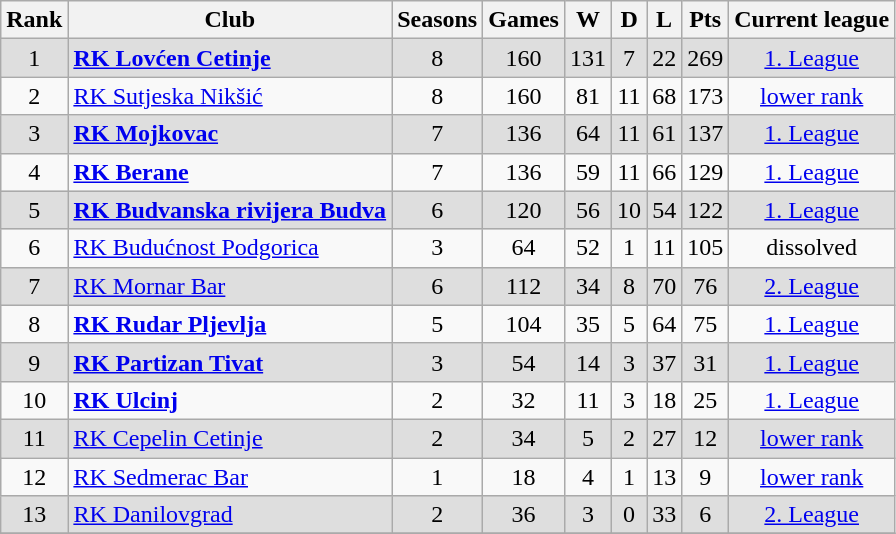<table class="wikitable sortable" style="text-align:center">
<tr>
<th>Rank</th>
<th>Club</th>
<th>Seasons</th>
<th>Games</th>
<th>W</th>
<th>D</th>
<th>L</th>
<th>Pts</th>
<th class="unsortable">Current league</th>
</tr>
<tr style="background:#dedede;">
<td>1</td>
<td align="left"><strong><a href='#'>RK Lovćen Cetinje</a></strong></td>
<td>8</td>
<td>160</td>
<td>131</td>
<td>7</td>
<td>22</td>
<td>269</td>
<td><a href='#'>1. League</a></td>
</tr>
<tr>
<td>2</td>
<td align="left"><a href='#'>RK Sutjeska Nikšić</a></td>
<td>8</td>
<td>160</td>
<td>81</td>
<td>11</td>
<td>68</td>
<td>173</td>
<td><a href='#'>lower rank</a></td>
</tr>
<tr style="background:#dedede;">
<td>3</td>
<td align="left"><strong><a href='#'>RK Mojkovac</a></strong></td>
<td>7</td>
<td>136</td>
<td>64</td>
<td>11</td>
<td>61</td>
<td>137</td>
<td><a href='#'>1. League</a></td>
</tr>
<tr>
<td>4</td>
<td align="left"><strong><a href='#'>RK Berane</a></strong></td>
<td>7</td>
<td>136</td>
<td>59</td>
<td>11</td>
<td>66</td>
<td>129</td>
<td><a href='#'>1. League</a></td>
</tr>
<tr style="background:#dedede;">
<td>5</td>
<td align="left"><strong><a href='#'>RK Budvanska rivijera Budva</a></strong></td>
<td>6</td>
<td>120</td>
<td>56</td>
<td>10</td>
<td>54</td>
<td>122</td>
<td><a href='#'>1. League</a></td>
</tr>
<tr>
<td>6</td>
<td align="left"><a href='#'>RK Budućnost Podgorica</a></td>
<td>3</td>
<td>64</td>
<td>52</td>
<td>1</td>
<td>11</td>
<td>105</td>
<td>dissolved</td>
</tr>
<tr style="background:#dedede;">
<td>7</td>
<td align="left"><a href='#'>RK Mornar Bar</a></td>
<td>6</td>
<td>112</td>
<td>34</td>
<td>8</td>
<td>70</td>
<td>76</td>
<td><a href='#'>2. League</a></td>
</tr>
<tr>
<td>8</td>
<td align="left"><strong><a href='#'>RK Rudar Pljevlja</a></strong></td>
<td>5</td>
<td>104</td>
<td>35</td>
<td>5</td>
<td>64</td>
<td>75</td>
<td><a href='#'>1. League</a></td>
</tr>
<tr style="background:#dedede;">
<td>9</td>
<td align="left"><strong><a href='#'>RK Partizan Tivat</a></strong></td>
<td>3</td>
<td>54</td>
<td>14</td>
<td>3</td>
<td>37</td>
<td>31</td>
<td><a href='#'>1. League</a></td>
</tr>
<tr>
<td>10</td>
<td align="left"><strong><a href='#'>RK Ulcinj</a></strong></td>
<td>2</td>
<td>32</td>
<td>11</td>
<td>3</td>
<td>18</td>
<td>25</td>
<td><a href='#'>1. League</a></td>
</tr>
<tr style="background:#dedede;">
<td>11</td>
<td align="left"><a href='#'>RK Cepelin Cetinje</a></td>
<td>2</td>
<td>34</td>
<td>5</td>
<td>2</td>
<td>27</td>
<td>12</td>
<td><a href='#'>lower rank</a></td>
</tr>
<tr>
<td>12</td>
<td align="left"><a href='#'>RK Sedmerac Bar</a></td>
<td>1</td>
<td>18</td>
<td>4</td>
<td>1</td>
<td>13</td>
<td>9</td>
<td><a href='#'>lower rank</a></td>
</tr>
<tr style="background:#dedede;">
<td>13</td>
<td align="left"><a href='#'>RK Danilovgrad</a></td>
<td>2</td>
<td>36</td>
<td>3</td>
<td>0</td>
<td>33</td>
<td>6</td>
<td><a href='#'>2. League</a></td>
</tr>
<tr>
</tr>
</table>
